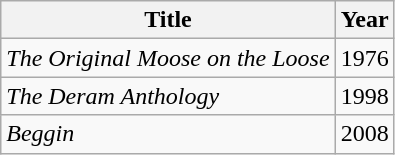<table class="wikitable">
<tr>
<th>Title</th>
<th>Year</th>
</tr>
<tr>
<td><em>The Original Moose on the Loose</em></td>
<td>1976</td>
</tr>
<tr>
<td><em>The Deram Anthology</em></td>
<td>1998</td>
</tr>
<tr>
<td><em>Beggin<strong></td>
<td>2008</td>
</tr>
</table>
